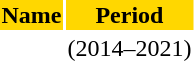<table class="toccolours">
<tr>
<th bgcolor=gold>Name</th>
<th bgcolor=gold>Period</th>
</tr>
<tr>
<td> </td>
<td>(2014–2021)</td>
</tr>
</table>
